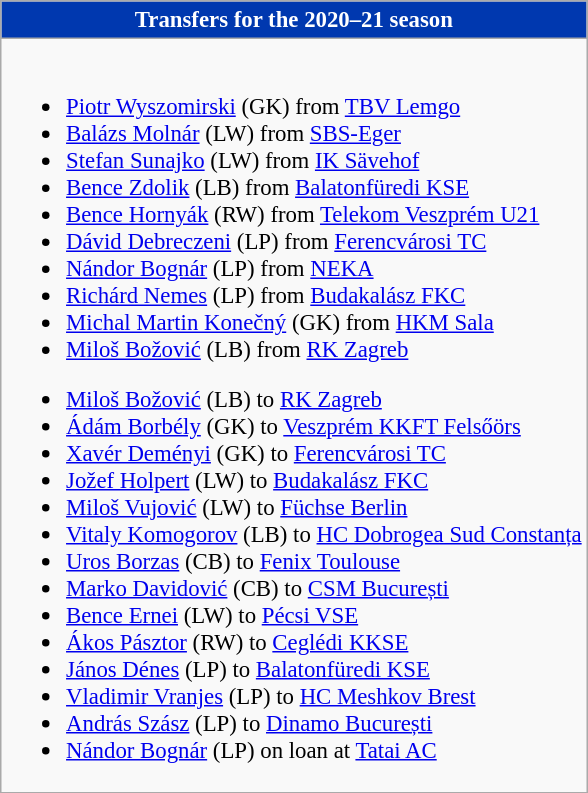<table class="wikitable collapsible collapsed" style="font-size:95%">
<tr>
<th style="color:#FFFFFF; background:#0038af"> <strong>Transfers for the 2020–21 season</strong></th>
</tr>
<tr>
<td><br>
<ul><li> <a href='#'>Piotr Wyszomirski</a> (GK) from  <a href='#'>TBV Lemgo</a></li><li> <a href='#'>Balázs Molnár</a> (LW) from  <a href='#'>SBS-Eger</a></li><li> <a href='#'>Stefan Sunajko</a> (LW) from  <a href='#'>IK Sävehof</a></li><li> <a href='#'>Bence Zdolik</a> (LB) from  <a href='#'>Balatonfüredi KSE</a></li><li> <a href='#'>Bence Hornyák</a> (RW) from  <a href='#'>Telekom Veszprém U21</a></li><li> <a href='#'>Dávid Debreczeni</a> (LP) from  <a href='#'>Ferencvárosi TC</a></li><li> <a href='#'>Nándor Bognár</a> (LP) from  <a href='#'>NEKA</a></li><li> <a href='#'>Richárd Nemes</a> (LP) from  <a href='#'>Budakalász FKC</a></li><li> <a href='#'>Michal Martin Konečný</a> (GK) from  <a href='#'>HKM Sala</a></li><li> <a href='#'>Miloš Božović</a> (LB) from  <a href='#'>RK Zagreb</a></li></ul><ul><li> <a href='#'>Miloš Božović</a> (LB) to  <a href='#'>RK Zagreb</a></li><li> <a href='#'>Ádám Borbély</a> (GK) to  <a href='#'>Veszprém KKFT Felsőörs</a></li><li> <a href='#'>Xavér Deményi</a> (GK) to  <a href='#'>Ferencvárosi TC</a></li><li> <a href='#'>Jožef Holpert</a> (LW) to  <a href='#'>Budakalász FKC</a></li><li> <a href='#'>Miloš Vujović</a> (LW) to  <a href='#'>Füchse Berlin</a></li><li> <a href='#'>Vitaly Komogorov</a> (LB) to  <a href='#'>HC Dobrogea Sud Constanța</a></li><li> <a href='#'>Uros Borzas</a> (CB) to  <a href='#'>Fenix Toulouse</a></li><li> <a href='#'>Marko Davidović</a> (CB) to  <a href='#'>CSM București</a></li><li> <a href='#'>Bence Ernei</a> (LW) to  <a href='#'>Pécsi VSE</a></li><li> <a href='#'>Ákos Pásztor</a> (RW) to  <a href='#'>Ceglédi KKSE</a></li><li> <a href='#'>János Dénes</a> (LP) to  <a href='#'>Balatonfüredi KSE</a></li><li> <a href='#'>Vladimir Vranjes</a> (LP) to  <a href='#'>HC Meshkov Brest</a></li><li> <a href='#'>András Szász</a> (LP) to  <a href='#'>Dinamo București</a></li><li> <a href='#'>Nándor Bognár</a> (LP) on loan at  <a href='#'>Tatai AC</a></li></ul></td>
</tr>
</table>
